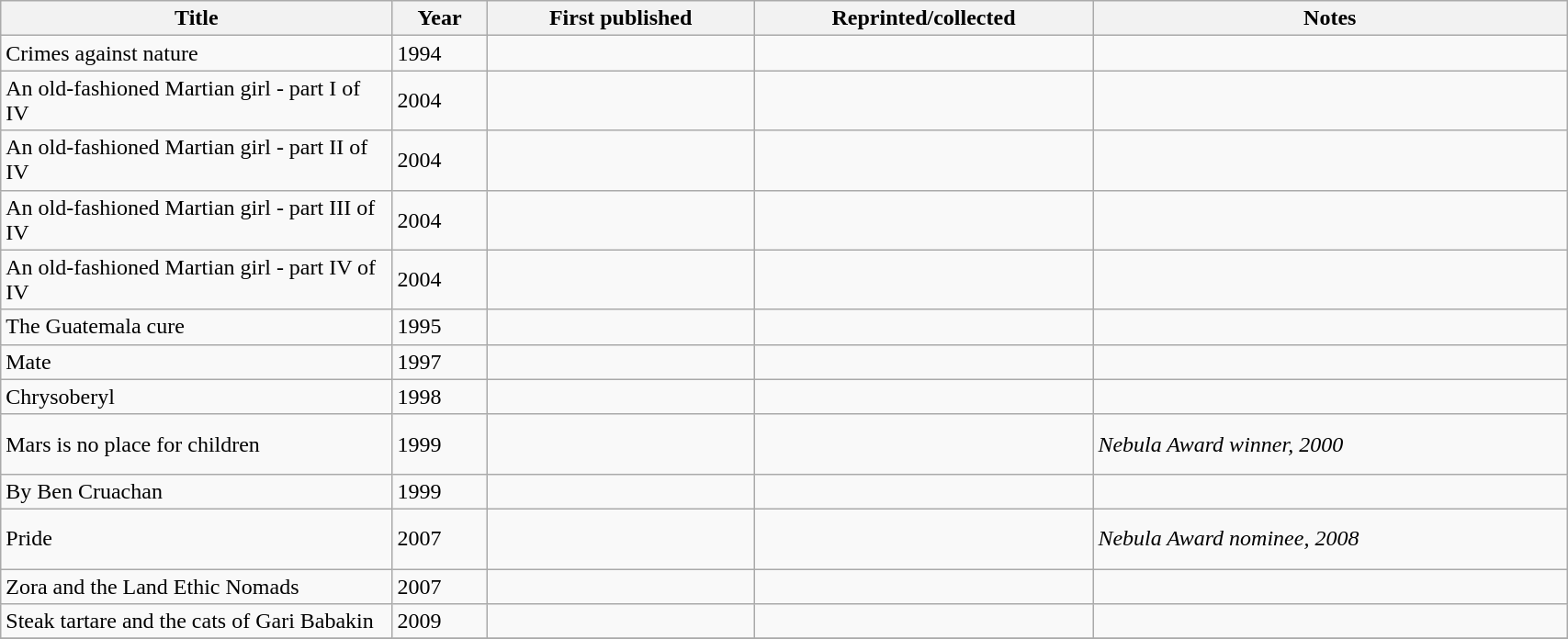<table class='wikitable sortable' width='90%'>
<tr>
<th width=25%>Title</th>
<th>Year</th>
<th>First published</th>
<th>Reprinted/collected</th>
<th>Notes</th>
</tr>
<tr>
<td>Crimes against nature</td>
<td>1994</td>
<td></td>
<td></td>
<td></td>
</tr>
<tr>
<td>An old-fashioned Martian girl - part I of IV</td>
<td>2004</td>
<td></td>
<td></td>
<td></td>
</tr>
<tr>
<td>An old-fashioned Martian girl - part II of IV</td>
<td>2004</td>
<td></td>
<td></td>
<td></td>
</tr>
<tr>
<td>An old-fashioned Martian girl - part III of IV</td>
<td>2004</td>
<td></td>
<td></td>
<td></td>
</tr>
<tr>
<td>An old-fashioned Martian girl - part IV of IV</td>
<td>2004</td>
<td></td>
<td></td>
<td></td>
</tr>
<tr>
<td>The Guatemala cure</td>
<td>1995</td>
<td></td>
<td></td>
<td></td>
</tr>
<tr>
<td>Mate</td>
<td>1997</td>
<td></td>
<td></td>
<td></td>
</tr>
<tr>
<td>Chrysoberyl</td>
<td>1998</td>
<td></td>
<td></td>
<td></td>
</tr>
<tr>
<td>Mars is no place for children</td>
<td>1999</td>
<td></td>
<td><br><br></td>
<td><em>Nebula Award winner, 2000</em></td>
</tr>
<tr>
<td>By Ben Cruachan</td>
<td>1999</td>
<td></td>
<td></td>
<td></td>
</tr>
<tr>
<td>Pride</td>
<td>2007</td>
<td></td>
<td><br><br></td>
<td><em>Nebula Award nominee, 2008</em></td>
</tr>
<tr>
<td>Zora and the Land Ethic Nomads</td>
<td>2007</td>
<td></td>
<td></td>
<td></td>
</tr>
<tr>
<td>Steak tartare and the cats of Gari Babakin</td>
<td>2009</td>
<td></td>
<td></td>
<td></td>
</tr>
<tr>
</tr>
</table>
